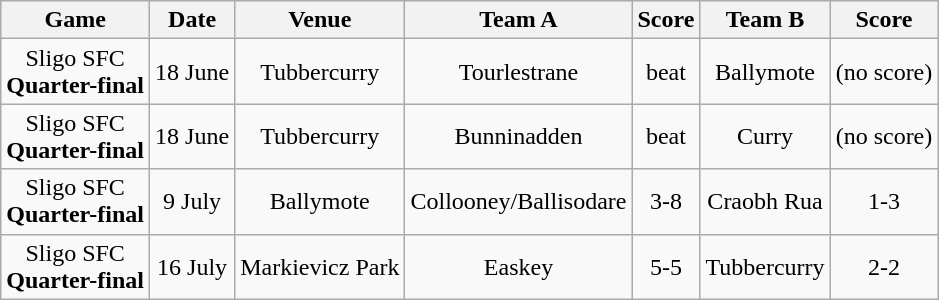<table class="wikitable">
<tr>
<th>Game</th>
<th>Date</th>
<th>Venue</th>
<th>Team A</th>
<th>Score</th>
<th>Team B</th>
<th>Score</th>
</tr>
<tr align="center">
<td>Sligo SFC<br><strong>Quarter-final</strong></td>
<td>18 June</td>
<td>Tubbercurry</td>
<td>Tourlestrane</td>
<td>beat</td>
<td>Ballymote</td>
<td>(no score)</td>
</tr>
<tr align="center">
<td>Sligo SFC<br><strong>Quarter-final</strong></td>
<td>18 June</td>
<td>Tubbercurry</td>
<td>Bunninadden</td>
<td>beat</td>
<td>Curry</td>
<td>(no score)</td>
</tr>
<tr align="center">
<td>Sligo SFC<br><strong>Quarter-final</strong></td>
<td>9 July</td>
<td>Ballymote</td>
<td>Collooney/Ballisodare</td>
<td>3-8</td>
<td>Craobh Rua</td>
<td>1-3</td>
</tr>
<tr align="center">
<td>Sligo SFC<br><strong>Quarter-final</strong></td>
<td>16 July</td>
<td>Markievicz Park</td>
<td>Easkey</td>
<td>5-5</td>
<td>Tubbercurry</td>
<td>2-2</td>
</tr>
</table>
